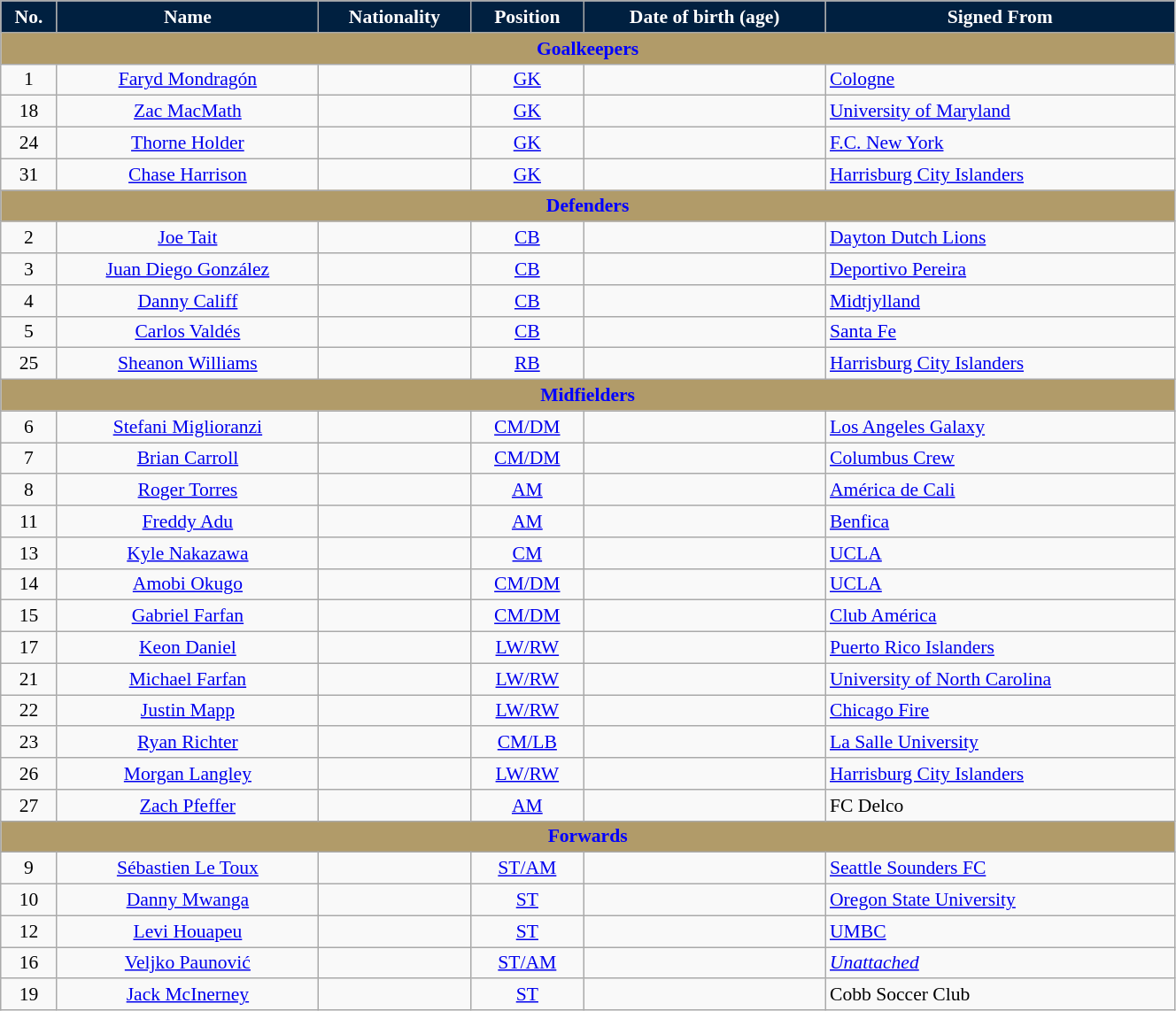<table class="wikitable"  style="text-align:center; font-size:90%; width:70%;">
<tr>
<th style="background:#002040; color:white; text-align:center;">No.</th>
<th style="background:#002040; color:white; text-align:center;">Name</th>
<th style="background:#002040; color:white; text-align:center;">Nationality</th>
<th style="background:#002040; color:white; text-align:center;">Position</th>
<th style="background:#002040; color:white; text-align:center;">Date of birth (age)</th>
<th style="background:#002040; color:white; text-align:center;">Signed From</th>
</tr>
<tr>
<th colspan="6"  style="background:#B19B69; color:blue; text-align:center;">Goalkeepers</th>
</tr>
<tr>
<td>1</td>
<td><a href='#'>Faryd Mondragón</a></td>
<td></td>
<td><a href='#'>GK</a></td>
<td></td>
<td align="left"> <a href='#'>Cologne</a></td>
</tr>
<tr>
<td>18</td>
<td><a href='#'>Zac MacMath</a></td>
<td></td>
<td><a href='#'>GK</a></td>
<td></td>
<td align="left"> <a href='#'>University of Maryland</a></td>
</tr>
<tr>
<td>24</td>
<td><a href='#'>Thorne Holder</a></td>
<td></td>
<td><a href='#'>GK</a></td>
<td></td>
<td align="left"> <a href='#'>F.C. New York</a></td>
</tr>
<tr>
<td>31</td>
<td><a href='#'>Chase Harrison</a></td>
<td></td>
<td><a href='#'>GK</a></td>
<td></td>
<td align="left"> <a href='#'>Harrisburg City Islanders</a></td>
</tr>
<tr>
<th colspan="6"  style="background:#B19B69; color:blue; text-align:center;">Defenders</th>
</tr>
<tr>
<td>2</td>
<td><a href='#'>Joe Tait</a></td>
<td></td>
<td><a href='#'>CB</a></td>
<td></td>
<td align="left"> <a href='#'>Dayton Dutch Lions</a></td>
</tr>
<tr>
<td>3</td>
<td><a href='#'>Juan Diego González</a></td>
<td></td>
<td><a href='#'>CB</a></td>
<td></td>
<td align="left"> <a href='#'>Deportivo Pereira</a></td>
</tr>
<tr>
<td>4</td>
<td><a href='#'>Danny Califf</a></td>
<td></td>
<td><a href='#'>CB</a></td>
<td></td>
<td align="left"> <a href='#'>Midtjylland</a></td>
</tr>
<tr>
<td>5</td>
<td><a href='#'>Carlos Valdés</a></td>
<td></td>
<td><a href='#'>CB</a></td>
<td></td>
<td align="left"> <a href='#'>Santa Fe</a></td>
</tr>
<tr>
<td>25</td>
<td><a href='#'>Sheanon Williams</a></td>
<td></td>
<td><a href='#'>RB</a></td>
<td></td>
<td align="left"> <a href='#'>Harrisburg City Islanders</a></td>
</tr>
<tr>
<th colspan="6"  style="background:#B19B69; color:blue; text-align:center;">Midfielders</th>
</tr>
<tr>
<td>6</td>
<td><a href='#'>Stefani Miglioranzi</a></td>
<td></td>
<td><a href='#'>CM/DM</a></td>
<td></td>
<td align="left"> <a href='#'>Los Angeles Galaxy</a></td>
</tr>
<tr>
<td>7</td>
<td><a href='#'>Brian Carroll</a></td>
<td></td>
<td><a href='#'>CM/DM</a></td>
<td></td>
<td align="left"> <a href='#'>Columbus Crew</a></td>
</tr>
<tr>
<td>8</td>
<td><a href='#'>Roger Torres</a></td>
<td></td>
<td><a href='#'>AM</a></td>
<td></td>
<td align="left"> <a href='#'>América de Cali</a></td>
</tr>
<tr>
<td>11</td>
<td><a href='#'>Freddy Adu</a></td>
<td></td>
<td><a href='#'>AM</a></td>
<td></td>
<td align="left"> <a href='#'>Benfica</a></td>
</tr>
<tr>
<td>13</td>
<td><a href='#'>Kyle Nakazawa</a></td>
<td></td>
<td><a href='#'>CM</a></td>
<td></td>
<td align="left"> <a href='#'>UCLA</a></td>
</tr>
<tr>
<td>14</td>
<td><a href='#'>Amobi Okugo</a></td>
<td></td>
<td><a href='#'>CM/DM</a></td>
<td></td>
<td align="left"> <a href='#'>UCLA</a></td>
</tr>
<tr>
<td>15</td>
<td><a href='#'>Gabriel Farfan</a></td>
<td></td>
<td><a href='#'>CM/DM</a></td>
<td></td>
<td align="left"> <a href='#'>Club América</a></td>
</tr>
<tr>
<td>17</td>
<td><a href='#'>Keon Daniel</a></td>
<td></td>
<td><a href='#'>LW/RW</a></td>
<td></td>
<td align="left"> <a href='#'>Puerto Rico Islanders</a></td>
</tr>
<tr>
<td>21</td>
<td><a href='#'>Michael Farfan</a></td>
<td></td>
<td><a href='#'>LW/RW</a></td>
<td></td>
<td align="left"> <a href='#'>University of North Carolina</a></td>
</tr>
<tr>
<td>22</td>
<td><a href='#'>Justin Mapp</a></td>
<td></td>
<td><a href='#'>LW/RW</a></td>
<td></td>
<td align="left"> <a href='#'>Chicago Fire</a></td>
</tr>
<tr>
<td>23</td>
<td><a href='#'>Ryan Richter</a></td>
<td></td>
<td><a href='#'>CM/LB</a></td>
<td></td>
<td align="left"> <a href='#'>La Salle University</a></td>
</tr>
<tr>
<td>26</td>
<td><a href='#'>Morgan Langley</a></td>
<td></td>
<td><a href='#'>LW/RW</a></td>
<td></td>
<td align="left"> <a href='#'>Harrisburg City Islanders</a></td>
</tr>
<tr>
<td>27</td>
<td><a href='#'>Zach Pfeffer</a></td>
<td></td>
<td><a href='#'>AM</a></td>
<td></td>
<td align="left"> FC Delco</td>
</tr>
<tr>
<th colspan="6"  style="background:#B19B69; color:blue; text-align:center;">Forwards</th>
</tr>
<tr>
<td>9</td>
<td><a href='#'>Sébastien Le Toux</a></td>
<td></td>
<td><a href='#'>ST/AM</a></td>
<td></td>
<td align="left"> <a href='#'>Seattle Sounders FC</a></td>
</tr>
<tr>
<td>10</td>
<td><a href='#'>Danny Mwanga</a></td>
<td></td>
<td><a href='#'>ST</a></td>
<td></td>
<td align="left"> <a href='#'>Oregon State University</a></td>
</tr>
<tr>
<td>12</td>
<td><a href='#'>Levi Houapeu</a></td>
<td></td>
<td><a href='#'>ST</a></td>
<td></td>
<td align="left"> <a href='#'>UMBC</a></td>
</tr>
<tr>
<td>16</td>
<td><a href='#'>Veljko Paunović</a></td>
<td></td>
<td><a href='#'>ST/AM</a></td>
<td></td>
<td align="left"><em><a href='#'>Unattached</a></em></td>
</tr>
<tr>
<td>19</td>
<td><a href='#'>Jack McInerney</a></td>
<td></td>
<td><a href='#'>ST</a></td>
<td></td>
<td align="left"> Cobb Soccer Club</td>
</tr>
</table>
